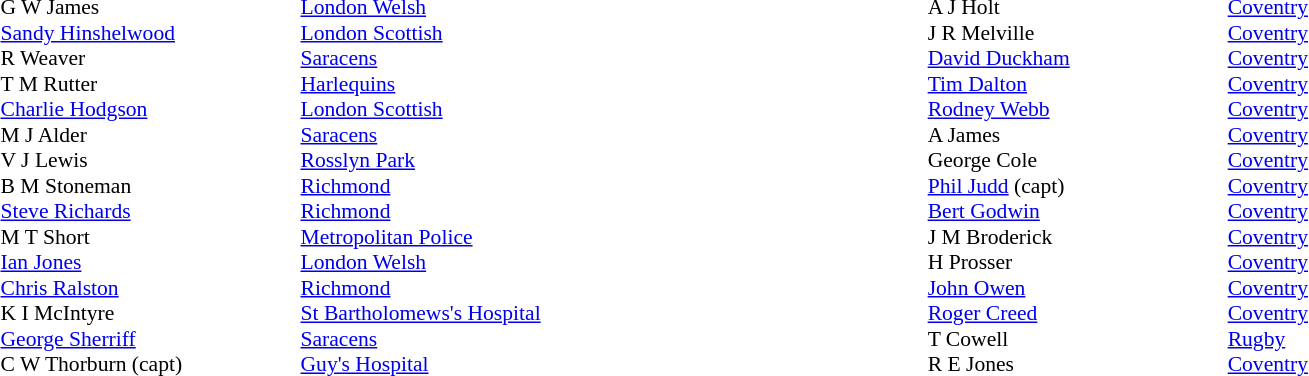<table width="80%">
<tr>
<td valign="top" width="50%"><br><table style="font-size: 90%" cellspacing="0" cellpadding="0">
<tr>
<th width="20"></th>
<th width="200"></th>
</tr>
<tr>
<td></td>
<td>G W James</td>
<td><a href='#'>London Welsh</a></td>
</tr>
<tr>
<td></td>
<td><a href='#'>Sandy Hinshelwood</a></td>
<td><a href='#'>London Scottish</a></td>
</tr>
<tr>
<td></td>
<td>R Weaver</td>
<td><a href='#'>Saracens</a></td>
</tr>
<tr>
<td></td>
<td>T M Rutter</td>
<td><a href='#'>Harlequins</a></td>
</tr>
<tr>
<td></td>
<td><a href='#'>Charlie Hodgson</a></td>
<td><a href='#'>London Scottish</a></td>
</tr>
<tr>
<td></td>
<td>M J Alder</td>
<td><a href='#'>Saracens</a></td>
</tr>
<tr>
<td></td>
<td>V J Lewis</td>
<td><a href='#'>Rosslyn Park</a></td>
</tr>
<tr>
<td></td>
<td>B M Stoneman</td>
<td><a href='#'>Richmond</a></td>
</tr>
<tr>
<td></td>
<td><a href='#'>Steve Richards</a></td>
<td><a href='#'>Richmond</a></td>
</tr>
<tr>
<td></td>
<td>M T Short</td>
<td><a href='#'>Metropolitan Police</a></td>
</tr>
<tr>
<td></td>
<td><a href='#'>Ian Jones</a></td>
<td><a href='#'>London Welsh</a></td>
</tr>
<tr>
<td></td>
<td><a href='#'>Chris Ralston</a></td>
<td><a href='#'>Richmond</a></td>
</tr>
<tr>
<td></td>
<td>K I McIntyre</td>
<td><a href='#'>St Bartholomews's Hospital</a></td>
</tr>
<tr>
<td></td>
<td><a href='#'>George Sherriff</a></td>
<td><a href='#'>Saracens</a></td>
</tr>
<tr>
<td></td>
<td>C W Thorburn (capt)</td>
<td><a href='#'>Guy's Hospital</a></td>
</tr>
<tr>
</tr>
</table>
</td>
<td valign="top" width="50%"><br><table style="font-size: 90%" cellspacing="0" cellpadding="0" align="center">
<tr>
<th width="20"></th>
<th width="200"></th>
</tr>
<tr>
<td></td>
<td>A J Holt</td>
<td><a href='#'>Coventry</a></td>
</tr>
<tr>
<td></td>
<td>J R Melville</td>
<td><a href='#'>Coventry</a></td>
</tr>
<tr>
<td></td>
<td><a href='#'>David Duckham</a></td>
<td><a href='#'>Coventry</a></td>
</tr>
<tr>
<td></td>
<td><a href='#'>Tim Dalton</a></td>
<td><a href='#'>Coventry</a></td>
</tr>
<tr>
<td></td>
<td><a href='#'>Rodney Webb</a></td>
<td><a href='#'>Coventry</a></td>
</tr>
<tr>
<td></td>
<td>A James</td>
<td><a href='#'>Coventry</a></td>
</tr>
<tr>
<td></td>
<td>George Cole</td>
<td><a href='#'>Coventry</a></td>
</tr>
<tr>
<td></td>
<td><a href='#'>Phil Judd</a> (capt)</td>
<td><a href='#'>Coventry</a></td>
</tr>
<tr>
<td></td>
<td><a href='#'>Bert Godwin</a></td>
<td><a href='#'>Coventry</a></td>
</tr>
<tr>
<td></td>
<td>J M Broderick</td>
<td><a href='#'>Coventry</a></td>
</tr>
<tr>
<td></td>
<td>H Prosser</td>
<td><a href='#'>Coventry</a></td>
</tr>
<tr>
<td></td>
<td><a href='#'>John Owen</a></td>
<td><a href='#'>Coventry</a></td>
</tr>
<tr>
<td></td>
<td><a href='#'>Roger Creed</a></td>
<td><a href='#'>Coventry</a></td>
</tr>
<tr>
<td></td>
<td>T Cowell</td>
<td><a href='#'>Rugby</a></td>
</tr>
<tr>
<td></td>
<td>R E Jones</td>
<td><a href='#'>Coventry</a></td>
</tr>
<tr>
</tr>
</table>
</td>
</tr>
</table>
